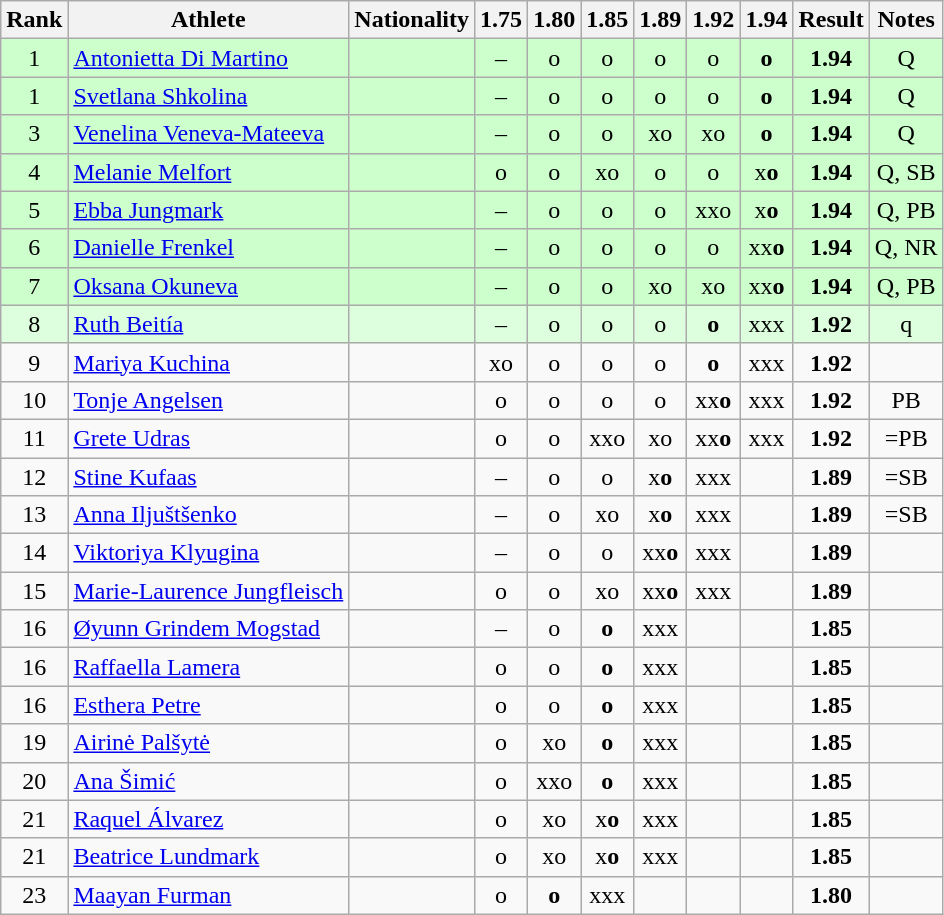<table class="wikitable sortable" style="text-align:center">
<tr>
<th>Rank</th>
<th>Athlete</th>
<th>Nationality</th>
<th>1.75</th>
<th>1.80</th>
<th>1.85</th>
<th>1.89</th>
<th>1.92</th>
<th>1.94</th>
<th>Result</th>
<th>Notes</th>
</tr>
<tr bgcolor=ccffcc>
<td>1</td>
<td align="left"><a href='#'>Antonietta Di Martino</a></td>
<td align=left></td>
<td>–</td>
<td>o</td>
<td>o</td>
<td>o</td>
<td>o</td>
<td><strong>o</strong></td>
<td><strong>1.94</strong></td>
<td>Q</td>
</tr>
<tr bgcolor=ccffcc>
<td>1</td>
<td align="left"><a href='#'>Svetlana Shkolina</a></td>
<td align=left></td>
<td>–</td>
<td>o</td>
<td>o</td>
<td>o</td>
<td>o</td>
<td><strong>o</strong></td>
<td><strong>1.94</strong></td>
<td>Q</td>
</tr>
<tr bgcolor=ccffcc>
<td>3</td>
<td align="left"><a href='#'>Venelina Veneva-Mateeva</a></td>
<td align=left></td>
<td>–</td>
<td>o</td>
<td>o</td>
<td>xo</td>
<td>xo</td>
<td><strong>o</strong></td>
<td><strong>1.94</strong></td>
<td>Q</td>
</tr>
<tr bgcolor=ccffcc>
<td>4</td>
<td align="left"><a href='#'>Melanie Melfort</a></td>
<td align=left></td>
<td>o</td>
<td>o</td>
<td>xo</td>
<td>o</td>
<td>o</td>
<td>x<strong>o</strong></td>
<td><strong>1.94</strong></td>
<td>Q, SB</td>
</tr>
<tr bgcolor=ccffcc>
<td>5</td>
<td align="left"><a href='#'>Ebba Jungmark</a></td>
<td align=left></td>
<td>–</td>
<td>o</td>
<td>o</td>
<td>o</td>
<td>xxo</td>
<td>x<strong>o</strong></td>
<td><strong>1.94</strong></td>
<td>Q, PB</td>
</tr>
<tr bgcolor=ccffcc>
<td>6</td>
<td align="left"><a href='#'>Danielle Frenkel</a></td>
<td align=left></td>
<td>–</td>
<td>o</td>
<td>o</td>
<td>o</td>
<td>o</td>
<td>xx<strong>o</strong></td>
<td><strong>1.94</strong></td>
<td>Q, NR</td>
</tr>
<tr bgcolor=ccffcc>
<td>7</td>
<td align="left"><a href='#'>Oksana Okuneva</a></td>
<td align=left></td>
<td>–</td>
<td>o</td>
<td>o</td>
<td>xo</td>
<td>xo</td>
<td>xx<strong>o</strong></td>
<td><strong>1.94</strong></td>
<td>Q, PB</td>
</tr>
<tr bgcolor=ddffdd>
<td>8</td>
<td align="left"><a href='#'>Ruth Beitía</a></td>
<td align=left></td>
<td>–</td>
<td>o</td>
<td>o</td>
<td>o</td>
<td><strong>o</strong></td>
<td>xxx</td>
<td><strong>1.92</strong></td>
<td>q</td>
</tr>
<tr>
<td>9</td>
<td align="left"><a href='#'>Mariya Kuchina</a></td>
<td align=left></td>
<td>xo</td>
<td>o</td>
<td>o</td>
<td>o</td>
<td><strong>o</strong></td>
<td>xxx</td>
<td><strong>1.92</strong></td>
<td></td>
</tr>
<tr>
<td>10</td>
<td align="left"><a href='#'>Tonje Angelsen</a></td>
<td align=left></td>
<td>o</td>
<td>o</td>
<td>o</td>
<td>o</td>
<td>xx<strong>o</strong></td>
<td>xxx</td>
<td><strong>1.92</strong></td>
<td>PB</td>
</tr>
<tr>
<td>11</td>
<td align="left"><a href='#'>Grete Udras</a></td>
<td align=left></td>
<td>o</td>
<td>o</td>
<td>xxo</td>
<td>xo</td>
<td>xx<strong>o</strong></td>
<td>xxx</td>
<td><strong>1.92</strong></td>
<td>=PB</td>
</tr>
<tr>
<td>12</td>
<td align="left"><a href='#'>Stine Kufaas</a></td>
<td align=left></td>
<td>–</td>
<td>o</td>
<td>o</td>
<td>x<strong>o</strong></td>
<td>xxx</td>
<td></td>
<td><strong>1.89</strong></td>
<td>=SB</td>
</tr>
<tr>
<td>13</td>
<td align="left"><a href='#'>Anna Iljuštšenko</a></td>
<td align=left></td>
<td>–</td>
<td>o</td>
<td>xo</td>
<td>x<strong>o</strong></td>
<td>xxx</td>
<td></td>
<td><strong>1.89</strong></td>
<td>=SB</td>
</tr>
<tr>
<td>14</td>
<td align="left"><a href='#'>Viktoriya Klyugina</a></td>
<td align=left></td>
<td>–</td>
<td>o</td>
<td>o</td>
<td>xx<strong>o</strong></td>
<td>xxx</td>
<td></td>
<td><strong>1.89</strong></td>
<td></td>
</tr>
<tr>
<td>15</td>
<td align="left"><a href='#'>Marie-Laurence Jungfleisch</a></td>
<td align=left></td>
<td>o</td>
<td>o</td>
<td>xo</td>
<td>xx<strong>o</strong></td>
<td>xxx</td>
<td></td>
<td><strong>1.89</strong></td>
<td></td>
</tr>
<tr>
<td>16</td>
<td align="left"><a href='#'>Øyunn Grindem Mogstad</a></td>
<td align=left></td>
<td>–</td>
<td>o</td>
<td><strong>o</strong></td>
<td>xxx</td>
<td></td>
<td></td>
<td><strong>1.85</strong></td>
<td></td>
</tr>
<tr>
<td>16</td>
<td align="left"><a href='#'>Raffaella Lamera</a></td>
<td align=left></td>
<td>o</td>
<td>o</td>
<td><strong>o</strong></td>
<td>xxx</td>
<td></td>
<td></td>
<td><strong>1.85</strong></td>
<td></td>
</tr>
<tr>
<td>16</td>
<td align="left"><a href='#'>Esthera Petre</a></td>
<td align=left></td>
<td>o</td>
<td>o</td>
<td><strong>o</strong></td>
<td>xxx</td>
<td></td>
<td></td>
<td><strong>1.85</strong></td>
<td></td>
</tr>
<tr>
<td>19</td>
<td align="left"><a href='#'>Airinė Palšytė</a></td>
<td align=left></td>
<td>o</td>
<td>xo</td>
<td><strong>o</strong></td>
<td>xxx</td>
<td></td>
<td></td>
<td><strong>1.85</strong></td>
<td></td>
</tr>
<tr>
<td>20</td>
<td align="left"><a href='#'>Ana Šimić</a></td>
<td align=left></td>
<td>o</td>
<td>xxo</td>
<td><strong>o</strong></td>
<td>xxx</td>
<td></td>
<td></td>
<td><strong>1.85</strong></td>
<td></td>
</tr>
<tr>
<td>21</td>
<td align="left"><a href='#'>Raquel Álvarez</a></td>
<td align=left></td>
<td>o</td>
<td>xo</td>
<td>x<strong>o</strong></td>
<td>xxx</td>
<td></td>
<td></td>
<td><strong>1.85</strong></td>
<td></td>
</tr>
<tr>
<td>21</td>
<td align="left"><a href='#'>Beatrice Lundmark</a></td>
<td align=left></td>
<td>o</td>
<td>xo</td>
<td>x<strong>o</strong></td>
<td>xxx</td>
<td></td>
<td></td>
<td><strong>1.85</strong></td>
<td></td>
</tr>
<tr>
<td>23</td>
<td align="left"><a href='#'>Maayan Furman</a></td>
<td align=left></td>
<td>o</td>
<td><strong>o</strong></td>
<td>xxx</td>
<td></td>
<td></td>
<td></td>
<td><strong>1.80</strong></td>
<td></td>
</tr>
</table>
